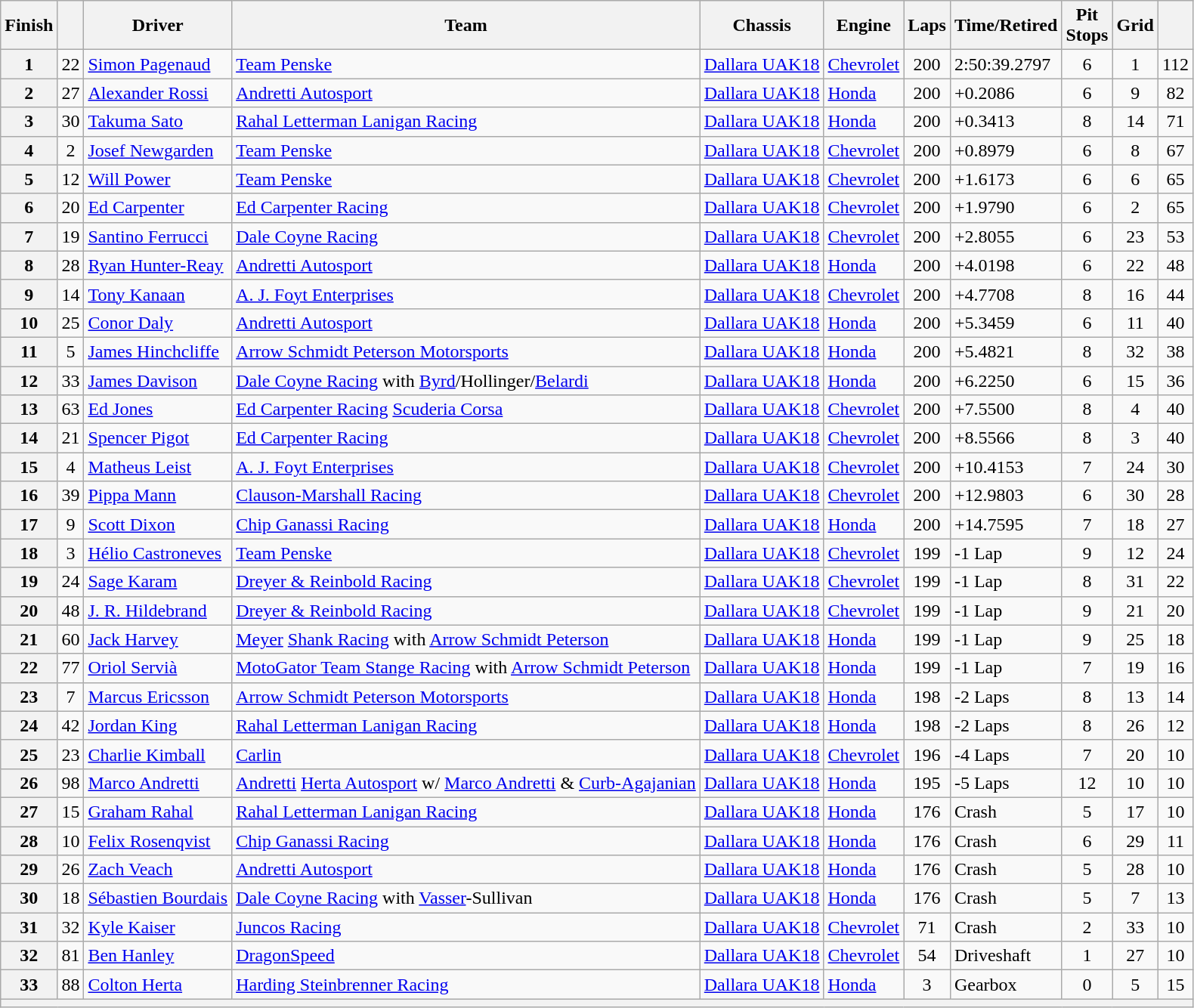<table class="wikitable">
<tr>
<th>Finish</th>
<th></th>
<th>Driver</th>
<th>Team</th>
<th>Chassis</th>
<th>Engine</th>
<th>Laps</th>
<th>Time/Retired</th>
<th>Pit<br>Stops</th>
<th>Grid</th>
<th></th>
</tr>
<tr>
<th>1</th>
<td align=center>22</td>
<td> <a href='#'>Simon Pagenaud</a></td>
<td><a href='#'>Team Penske</a></td>
<td><a href='#'>Dallara UAK18</a></td>
<td><a href='#'>Chevrolet</a></td>
<td align=center>200</td>
<td>2:50:39.2797</td>
<td align=center>6</td>
<td align=center>1</td>
<td align=center>112</td>
</tr>
<tr>
<th>2</th>
<td align=center>27</td>
<td> <a href='#'>Alexander Rossi</a> <strong></strong></td>
<td><a href='#'>Andretti Autosport</a></td>
<td><a href='#'>Dallara UAK18</a></td>
<td><a href='#'>Honda</a></td>
<td align=center>200</td>
<td>+0.2086</td>
<td align=center>6</td>
<td align=center>9</td>
<td align=center>82</td>
</tr>
<tr>
<th>3</th>
<td align=center>30</td>
<td> <a href='#'>Takuma Sato</a> <strong></strong></td>
<td><a href='#'>Rahal Letterman Lanigan Racing</a></td>
<td><a href='#'>Dallara UAK18</a></td>
<td><a href='#'>Honda</a></td>
<td align=center>200</td>
<td>+0.3413</td>
<td align=center>8</td>
<td align=center>14</td>
<td align=center>71</td>
</tr>
<tr>
<th>4</th>
<td align=center>2</td>
<td> <a href='#'>Josef Newgarden</a></td>
<td><a href='#'>Team Penske</a></td>
<td><a href='#'>Dallara UAK18</a></td>
<td><a href='#'>Chevrolet</a></td>
<td align=center>200</td>
<td>+0.8979</td>
<td align=center>6</td>
<td align=center>8</td>
<td align=center>67</td>
</tr>
<tr>
<th>5</th>
<td align=center>12</td>
<td> <a href='#'>Will Power</a> <strong></strong></td>
<td><a href='#'>Team Penske</a></td>
<td><a href='#'>Dallara UAK18</a></td>
<td><a href='#'>Chevrolet</a></td>
<td align=center>200</td>
<td>+1.6173</td>
<td align=center>6</td>
<td align=center>6</td>
<td align=center>65</td>
</tr>
<tr>
<th>6</th>
<td align=center>20</td>
<td> <a href='#'>Ed Carpenter</a></td>
<td><a href='#'>Ed Carpenter Racing</a></td>
<td><a href='#'>Dallara UAK18</a></td>
<td><a href='#'>Chevrolet</a></td>
<td align=center>200</td>
<td>+1.9790</td>
<td align=center>6</td>
<td align=center>2</td>
<td align=center>65</td>
</tr>
<tr>
<th>7</th>
<td align=center>19</td>
<td> <a href='#'>Santino Ferrucci</a> <strong></strong></td>
<td><a href='#'>Dale Coyne Racing</a></td>
<td><a href='#'>Dallara UAK18</a></td>
<td><a href='#'>Chevrolet</a></td>
<td align=center>200</td>
<td>+2.8055</td>
<td align=center>6</td>
<td align=center>23</td>
<td align=center>53</td>
</tr>
<tr>
<th>8</th>
<td align=center>28</td>
<td> <a href='#'>Ryan Hunter-Reay</a> <strong></strong></td>
<td><a href='#'>Andretti Autosport</a></td>
<td><a href='#'>Dallara UAK18</a></td>
<td><a href='#'>Honda</a></td>
<td align=center>200</td>
<td>+4.0198</td>
<td align=center>6</td>
<td align=center>22</td>
<td align=center>48</td>
</tr>
<tr>
<th>9</th>
<td align=center>14</td>
<td> <a href='#'>Tony Kanaan</a> <strong></strong></td>
<td><a href='#'>A. J. Foyt Enterprises</a></td>
<td><a href='#'>Dallara UAK18</a></td>
<td><a href='#'>Chevrolet</a></td>
<td align=center>200</td>
<td>+4.7708</td>
<td align=center>8</td>
<td align=center>16</td>
<td align=center>44</td>
</tr>
<tr>
<th>10</th>
<td align=center>25</td>
<td> <a href='#'>Conor Daly</a></td>
<td><a href='#'>Andretti Autosport</a></td>
<td><a href='#'>Dallara UAK18</a></td>
<td><a href='#'>Honda</a></td>
<td align=center>200</td>
<td>+5.3459</td>
<td align=center>6</td>
<td align=center>11</td>
<td align=center>40</td>
</tr>
<tr>
<th>11</th>
<td align=center>5</td>
<td> <a href='#'>James Hinchcliffe</a></td>
<td><a href='#'>Arrow Schmidt Peterson Motorsports</a></td>
<td><a href='#'>Dallara UAK18</a></td>
<td><a href='#'>Honda</a></td>
<td align=center>200</td>
<td>+5.4821</td>
<td align=center>8</td>
<td align=center>32</td>
<td align=center>38</td>
</tr>
<tr>
<th>12</th>
<td align=center>33</td>
<td> <a href='#'>James Davison</a></td>
<td><a href='#'>Dale Coyne Racing</a> with <a href='#'>Byrd</a>/Hollinger/<a href='#'>Belardi</a></td>
<td><a href='#'>Dallara UAK18</a></td>
<td><a href='#'>Honda</a></td>
<td align=center>200</td>
<td>+6.2250</td>
<td align=center>6</td>
<td align=center>15</td>
<td align=center>36</td>
</tr>
<tr>
<th>13</th>
<td align=center>63</td>
<td> <a href='#'>Ed Jones</a></td>
<td><a href='#'>Ed Carpenter Racing</a> <a href='#'>Scuderia Corsa</a></td>
<td><a href='#'>Dallara UAK18</a></td>
<td><a href='#'>Chevrolet</a></td>
<td align=center>200</td>
<td>+7.5500</td>
<td align=center>8</td>
<td align=center>4</td>
<td align=center>40</td>
</tr>
<tr>
<th>14</th>
<td align=center>21</td>
<td> <a href='#'>Spencer Pigot</a></td>
<td><a href='#'>Ed Carpenter Racing</a></td>
<td><a href='#'>Dallara UAK18</a></td>
<td><a href='#'>Chevrolet</a></td>
<td align=center>200</td>
<td>+8.5566</td>
<td align=center>8</td>
<td align=center>3</td>
<td align=center>40</td>
</tr>
<tr>
<th>15</th>
<td align=center>4</td>
<td> <a href='#'>Matheus Leist</a></td>
<td><a href='#'>A. J. Foyt Enterprises</a></td>
<td><a href='#'>Dallara UAK18</a></td>
<td><a href='#'>Chevrolet</a></td>
<td align=center>200</td>
<td>+10.4153</td>
<td align=center>7</td>
<td align=center>24</td>
<td align=center>30</td>
</tr>
<tr>
<th>16</th>
<td align=center>39</td>
<td> <a href='#'>Pippa Mann</a></td>
<td><a href='#'>Clauson-Marshall Racing</a></td>
<td><a href='#'>Dallara UAK18</a></td>
<td><a href='#'>Chevrolet</a></td>
<td align=center>200</td>
<td>+12.9803</td>
<td align=center>6</td>
<td align=center>30</td>
<td align=center>28</td>
</tr>
<tr>
<th>17</th>
<td align=center>9</td>
<td> <a href='#'>Scott Dixon</a> <strong></strong></td>
<td><a href='#'>Chip Ganassi Racing</a></td>
<td><a href='#'>Dallara UAK18</a></td>
<td><a href='#'>Honda</a></td>
<td align=center>200</td>
<td>+14.7595</td>
<td align=center>7</td>
<td align=center>18</td>
<td align=center>27</td>
</tr>
<tr>
<th>18</th>
<td align=center>3</td>
<td> <a href='#'>Hélio Castroneves</a> <strong></strong></td>
<td><a href='#'>Team Penske</a></td>
<td><a href='#'>Dallara UAK18</a></td>
<td><a href='#'>Chevrolet</a></td>
<td align=center>199</td>
<td>-1 Lap</td>
<td align=center>9</td>
<td align=center>12</td>
<td align=center>24</td>
</tr>
<tr>
<th>19</th>
<td align=center>24</td>
<td> <a href='#'>Sage Karam</a></td>
<td><a href='#'>Dreyer & Reinbold Racing</a></td>
<td><a href='#'>Dallara UAK18</a></td>
<td><a href='#'>Chevrolet</a></td>
<td align=center>199</td>
<td>-1 Lap</td>
<td align=center>8</td>
<td align=center>31</td>
<td align=center>22</td>
</tr>
<tr>
<th>20</th>
<td align=center>48</td>
<td> <a href='#'>J. R. Hildebrand</a></td>
<td><a href='#'>Dreyer & Reinbold Racing</a></td>
<td><a href='#'>Dallara UAK18</a></td>
<td><a href='#'>Chevrolet</a></td>
<td align=center>199</td>
<td>-1 Lap</td>
<td align=center>9</td>
<td align=center>21</td>
<td align=center>20</td>
</tr>
<tr>
<th>21</th>
<td align=center>60</td>
<td> <a href='#'>Jack Harvey</a></td>
<td><a href='#'>Meyer</a> <a href='#'>Shank Racing</a> with <a href='#'>Arrow Schmidt Peterson</a></td>
<td><a href='#'>Dallara UAK18</a></td>
<td><a href='#'>Honda</a></td>
<td align=center>199</td>
<td>-1 Lap</td>
<td align=center>9</td>
<td align=center>25</td>
<td align=center>18</td>
</tr>
<tr>
<th>22</th>
<td align=center>77</td>
<td> <a href='#'>Oriol Servià</a></td>
<td><a href='#'>MotoGator Team Stange Racing</a> with <a href='#'>Arrow Schmidt Peterson</a></td>
<td><a href='#'>Dallara UAK18</a></td>
<td><a href='#'>Honda</a></td>
<td align=center>199</td>
<td>-1 Lap</td>
<td align=center>7</td>
<td align=center>19</td>
<td align=center>16</td>
</tr>
<tr>
<th>23</th>
<td align=center>7</td>
<td> <a href='#'>Marcus Ericsson</a> <strong></strong></td>
<td><a href='#'>Arrow Schmidt Peterson Motorsports</a></td>
<td><a href='#'>Dallara UAK18</a></td>
<td><a href='#'>Honda</a></td>
<td align=center>198</td>
<td>-2 Laps</td>
<td align=center>8</td>
<td align=center>13</td>
<td align=center>14</td>
</tr>
<tr>
<th>24</th>
<td align=center>42</td>
<td> <a href='#'>Jordan King</a> <strong></strong></td>
<td><a href='#'>Rahal Letterman Lanigan Racing</a></td>
<td><a href='#'>Dallara UAK18</a></td>
<td><a href='#'>Honda</a></td>
<td align=center>198</td>
<td>-2 Laps</td>
<td align=center>8</td>
<td align=center>26</td>
<td align=center>12</td>
</tr>
<tr>
<th>25</th>
<td align=center>23</td>
<td> <a href='#'>Charlie Kimball</a></td>
<td><a href='#'>Carlin</a></td>
<td><a href='#'>Dallara UAK18</a></td>
<td><a href='#'>Chevrolet</a></td>
<td align=center>196</td>
<td>-4 Laps</td>
<td align=center>7</td>
<td align=center>20</td>
<td align=center>10</td>
</tr>
<tr>
<th>26</th>
<td align=center>98</td>
<td> <a href='#'>Marco Andretti</a></td>
<td><a href='#'>Andretti</a> <a href='#'>Herta Autosport</a> w/ <a href='#'>Marco Andretti</a> & <a href='#'>Curb-Agajanian</a></td>
<td><a href='#'>Dallara UAK18</a></td>
<td><a href='#'>Honda</a></td>
<td align=center>195</td>
<td>-5 Laps</td>
<td align=center>12</td>
<td align=center>10</td>
<td align=center>10</td>
</tr>
<tr>
<th>27</th>
<td align=center>15</td>
<td> <a href='#'>Graham Rahal</a></td>
<td><a href='#'>Rahal Letterman Lanigan Racing</a></td>
<td><a href='#'>Dallara UAK18</a></td>
<td><a href='#'>Honda</a></td>
<td align=center>176</td>
<td>Crash</td>
<td align=center>5</td>
<td align=center>17</td>
<td align=center>10</td>
</tr>
<tr>
<th>28</th>
<td align=center>10</td>
<td> <a href='#'>Felix Rosenqvist</a> <strong></strong></td>
<td><a href='#'>Chip Ganassi Racing</a></td>
<td><a href='#'>Dallara UAK18</a></td>
<td><a href='#'>Honda</a></td>
<td align=center>176</td>
<td>Crash</td>
<td align=center>6</td>
<td align=center>29</td>
<td align=center>11</td>
</tr>
<tr>
<th>29</th>
<td align=center>26</td>
<td> <a href='#'>Zach Veach</a></td>
<td><a href='#'>Andretti Autosport</a></td>
<td><a href='#'>Dallara UAK18</a></td>
<td><a href='#'>Honda</a></td>
<td align=center>176</td>
<td>Crash</td>
<td align=center>5</td>
<td align=center>28</td>
<td align=center>10</td>
</tr>
<tr>
<th>30</th>
<td align=center>18</td>
<td> <a href='#'>Sébastien Bourdais</a></td>
<td><a href='#'>Dale Coyne Racing</a> with <a href='#'>Vasser</a>-Sullivan</td>
<td><a href='#'>Dallara UAK18</a></td>
<td><a href='#'>Honda</a></td>
<td align=center>176</td>
<td>Crash</td>
<td align=center>5</td>
<td align=center>7</td>
<td align=center>13</td>
</tr>
<tr>
<th>31</th>
<td align=center>32</td>
<td> <a href='#'>Kyle Kaiser</a></td>
<td><a href='#'>Juncos Racing</a></td>
<td><a href='#'>Dallara UAK18</a></td>
<td><a href='#'>Chevrolet</a></td>
<td align=center>71</td>
<td>Crash</td>
<td align=center>2</td>
<td align=center>33</td>
<td align=center>10</td>
</tr>
<tr>
<th>32</th>
<td align=center>81</td>
<td> <a href='#'>Ben Hanley</a> <strong></strong></td>
<td><a href='#'>DragonSpeed</a></td>
<td><a href='#'>Dallara UAK18</a></td>
<td><a href='#'>Chevrolet</a></td>
<td align=center>54</td>
<td>Driveshaft</td>
<td align=center>1</td>
<td align=center>27</td>
<td align=center>10</td>
</tr>
<tr>
<th>33</th>
<td align=center>88</td>
<td> <a href='#'>Colton Herta</a> <strong></strong></td>
<td><a href='#'>Harding Steinbrenner Racing</a></td>
<td><a href='#'>Dallara UAK18</a></td>
<td><a href='#'>Honda</a></td>
<td align=center>3</td>
<td>Gearbox</td>
<td align=center>0</td>
<td align=center>5</td>
<td align=center>15</td>
</tr>
<tr>
<th colspan=11></th>
</tr>
</table>
